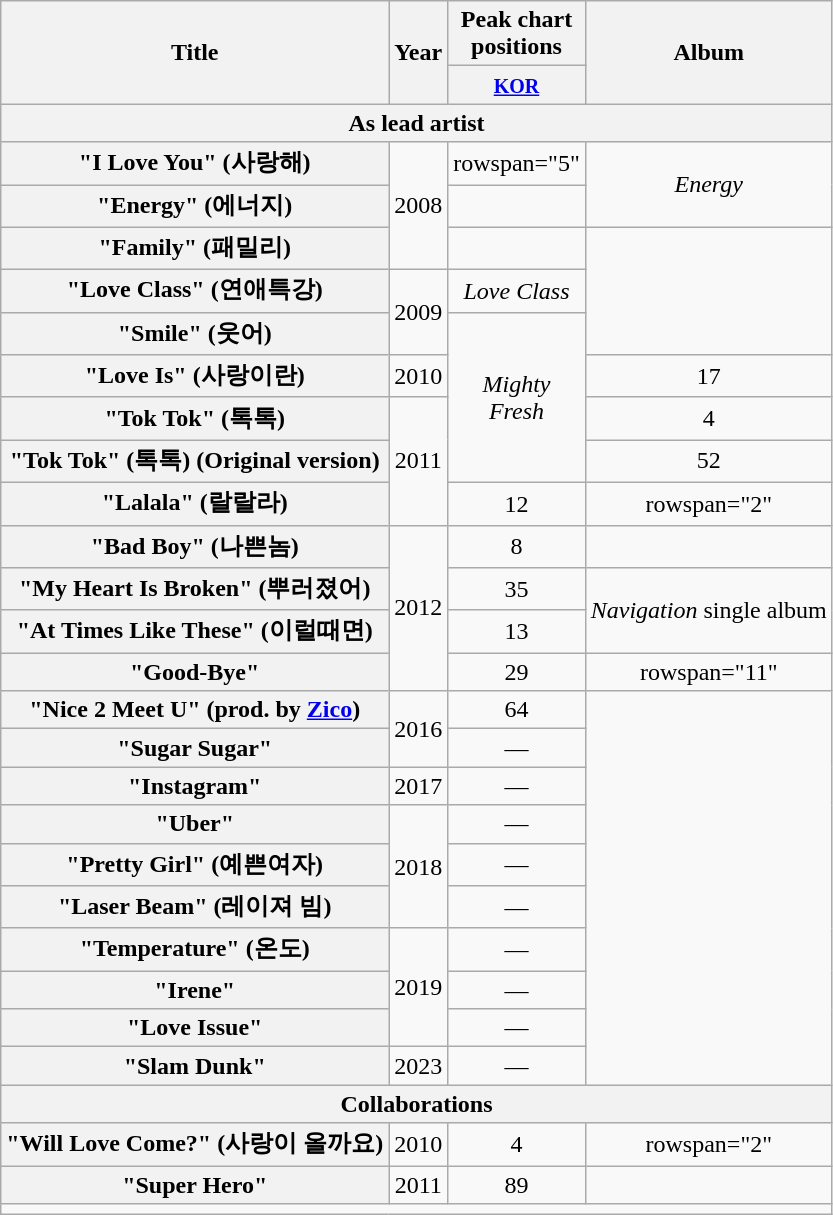<table class="wikitable plainrowheaders" style="text-align:center;">
<tr>
<th rowspan="2" scope="col">Title</th>
<th rowspan="2" scope="col">Year</th>
<th colspan="1" scope="col" style="width:5em;">Peak chart positions</th>
<th rowspan="2" scope="col">Album</th>
</tr>
<tr>
<th><small><a href='#'>KOR</a></small><br></th>
</tr>
<tr>
<th colspan="4" scope="col">As lead artist</th>
</tr>
<tr>
<th scope="row">"I Love You" (사랑해)<br></th>
<td rowspan="3">2008</td>
<td>rowspan="5" </td>
<td rowspan="2"><em>Energy</em></td>
</tr>
<tr>
<th scope="row">"Energy" (에너지)<br></th>
</tr>
<tr>
<th scope="row">"Family" (패밀리)<br></th>
<td></td>
</tr>
<tr>
<th scope="row">"Love Class" (연애특강)<br></th>
<td rowspan="2">2009</td>
<td><em>Love Class</em></td>
</tr>
<tr>
<th scope="row">"Smile" (웃어)<br></th>
<td rowspan="4"><em>Mighty Fresh</em></td>
</tr>
<tr>
<th scope="row">"Love Is" (사랑이란)<br></th>
<td>2010</td>
<td>17</td>
</tr>
<tr>
<th scope="row">"Tok Tok" (톡톡)<br></th>
<td rowspan="3">2011</td>
<td>4</td>
</tr>
<tr>
<th scope="row">"Tok Tok" (톡톡) (Original version)<br></th>
<td>52</td>
</tr>
<tr>
<th scope="row">"Lalala" (랄랄라)<br></th>
<td>12</td>
<td>rowspan="2" </td>
</tr>
<tr>
<th scope="row">"Bad Boy" (나쁜놈)<br></th>
<td rowspan="4">2012</td>
<td>8</td>
</tr>
<tr>
<th scope="row">"My Heart Is Broken" (뿌러졌어)<br></th>
<td>35</td>
<td rowspan="2"><em>Navigation</em> single album</td>
</tr>
<tr>
<th scope="row">"At Times Like These" (이럴때면)<br></th>
<td>13</td>
</tr>
<tr>
<th scope="row">"Good-Bye"<br></th>
<td>29</td>
<td>rowspan="11" </td>
</tr>
<tr>
<th scope="row">"Nice 2 Meet U" (prod. by <a href='#'>Zico</a>)<br></th>
<td rowspan="2">2016</td>
<td>64</td>
</tr>
<tr>
<th scope="row">"Sugar Sugar"<br></th>
<td>—</td>
</tr>
<tr>
<th scope="row">"Instagram"</th>
<td>2017</td>
<td>—</td>
</tr>
<tr>
<th scope="row">"Uber"</th>
<td rowspan="3">2018</td>
<td>—</td>
</tr>
<tr>
<th scope="row">"Pretty Girl" (예쁜여자)<br></th>
<td>—</td>
</tr>
<tr>
<th scope="row">"Laser Beam" (레이져 빔)<br></th>
<td>—</td>
</tr>
<tr>
<th scope="row">"Temperature" (온도)<br></th>
<td rowspan="3">2019</td>
<td>—</td>
</tr>
<tr>
<th scope="row">"Irene"</th>
<td>—</td>
</tr>
<tr>
<th scope="row">"Love Issue"<br></th>
<td>—</td>
</tr>
<tr>
<th scope="row">"Slam Dunk"<br></th>
<td>2023</td>
<td>—</td>
</tr>
<tr>
<th colspan="4" scope="col">Collaborations</th>
</tr>
<tr>
<th scope="row">"Will Love Come?" (사랑이 올까요)<br></th>
<td>2010</td>
<td>4</td>
<td>rowspan="2" </td>
</tr>
<tr>
<th scope="row">"Super Hero"<br></th>
<td>2011</td>
<td>89</td>
</tr>
<tr>
<td colspan="4"></td>
</tr>
</table>
